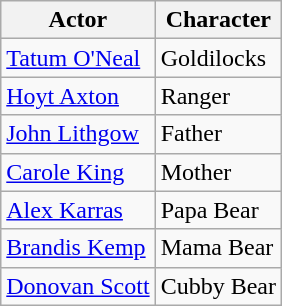<table class="wikitable">
<tr>
<th>Actor</th>
<th>Character</th>
</tr>
<tr>
<td><a href='#'>Tatum O'Neal</a></td>
<td>Goldilocks</td>
</tr>
<tr>
<td><a href='#'>Hoyt Axton</a></td>
<td>Ranger</td>
</tr>
<tr>
<td><a href='#'>John Lithgow</a></td>
<td>Father</td>
</tr>
<tr>
<td><a href='#'>Carole King</a></td>
<td>Mother</td>
</tr>
<tr>
<td><a href='#'>Alex Karras</a></td>
<td>Papa Bear</td>
</tr>
<tr>
<td><a href='#'>Brandis Kemp</a></td>
<td>Mama Bear</td>
</tr>
<tr>
<td><a href='#'>Donovan Scott</a></td>
<td>Cubby Bear</td>
</tr>
</table>
